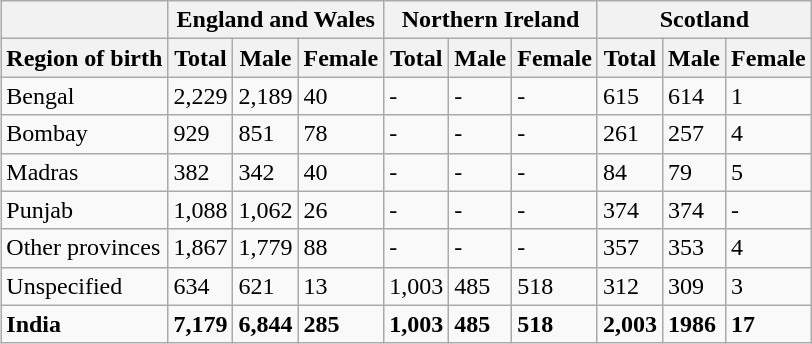<table class="wikitable" style="float:right; margin-left:1em">
<tr>
<th></th>
<th colspan=3>England and Wales</th>
<th colspan=3>Northern Ireland</th>
<th colspan=3>Scotland</th>
</tr>
<tr>
<th><strong>Region of birth</strong></th>
<th><strong>Total</strong></th>
<th><strong>Male</strong></th>
<th><strong>Female</strong></th>
<th><strong>Total</strong></th>
<th><strong>Male</strong></th>
<th><strong>Female</strong></th>
<th><strong>Total</strong></th>
<th><strong>Male</strong></th>
<th><strong>Female</strong></th>
</tr>
<tr>
<td>Bengal</td>
<td>2,229</td>
<td>2,189</td>
<td>40</td>
<td>-</td>
<td>-</td>
<td>-</td>
<td>615</td>
<td>614</td>
<td>1</td>
</tr>
<tr>
<td>Bombay</td>
<td>929</td>
<td>851</td>
<td>78</td>
<td>-</td>
<td>-</td>
<td>-</td>
<td>261</td>
<td>257</td>
<td>4</td>
</tr>
<tr>
<td>Madras</td>
<td>382</td>
<td>342</td>
<td>40</td>
<td>-</td>
<td>-</td>
<td>-</td>
<td>84</td>
<td>79</td>
<td>5</td>
</tr>
<tr>
<td>Punjab</td>
<td>1,088</td>
<td>1,062</td>
<td>26</td>
<td>-</td>
<td>-</td>
<td>-</td>
<td>374</td>
<td>374</td>
<td>-</td>
</tr>
<tr>
<td>Other provinces</td>
<td>1,867</td>
<td>1,779</td>
<td>88</td>
<td>-</td>
<td>-</td>
<td>-</td>
<td>357</td>
<td>353</td>
<td>4</td>
</tr>
<tr>
<td>Unspecified</td>
<td>634</td>
<td>621</td>
<td>13</td>
<td>1,003</td>
<td>485</td>
<td>518</td>
<td>312</td>
<td>309</td>
<td>3</td>
</tr>
<tr>
<td><strong>India</strong></td>
<td><strong>7,179</strong></td>
<td><strong>6,844</strong></td>
<td><strong>285</strong></td>
<td><strong>1,003</strong></td>
<td><strong>485</strong></td>
<td><strong>518</strong></td>
<td><strong>2,003</strong></td>
<td><strong>1986</strong></td>
<td><strong>17</strong></td>
</tr>
</table>
